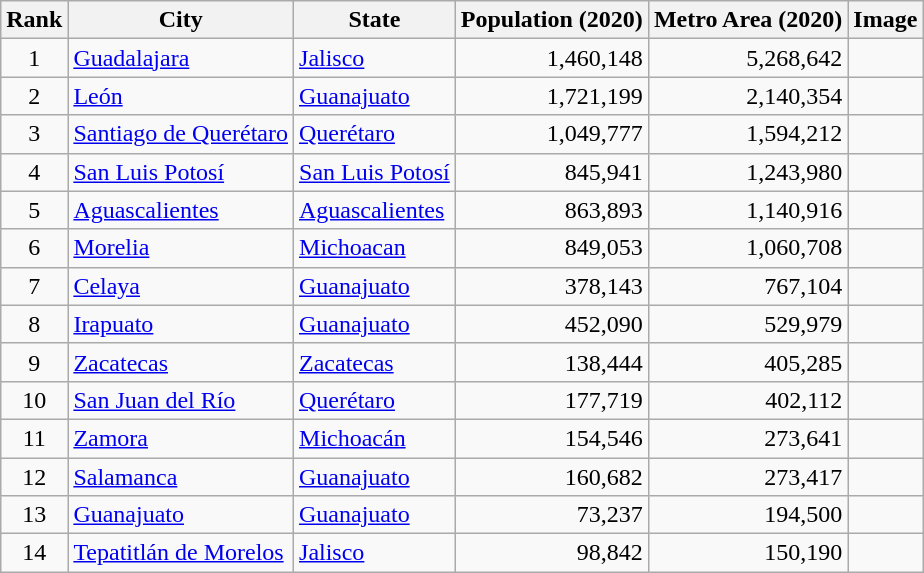<table class="wikitable sortable">
<tr>
<th>Rank</th>
<th>City</th>
<th>State</th>
<th>Population (2020)</th>
<th>Metro Area (2020)</th>
<th>Image</th>
</tr>
<tr>
<td align="center">1</td>
<td><a href='#'>Guadalajara</a></td>
<td><a href='#'>Jalisco</a></td>
<td style="text-align:right;">1,460,148</td>
<td style="text-align:right;">5,268,642</td>
<td></td>
</tr>
<tr>
<td align="center">2</td>
<td><a href='#'>León</a></td>
<td><a href='#'>Guanajuato</a></td>
<td style="text-align:right;">1,721,199</td>
<td style="text-align:right;">2,140,354</td>
<td></td>
</tr>
<tr>
<td align="center">3</td>
<td><a href='#'>Santiago de Querétaro</a></td>
<td><a href='#'>Querétaro</a></td>
<td style="text-align:right;">1,049,777</td>
<td style="text-align:right;">1,594,212</td>
<td></td>
</tr>
<tr>
<td align="center">4</td>
<td><a href='#'>San Luis Potosí</a></td>
<td><a href='#'>San Luis Potosí</a></td>
<td style="text-align:right;">845,941</td>
<td style="text-align:right;">1,243,980</td>
<td></td>
</tr>
<tr>
<td align="center">5</td>
<td><a href='#'>Aguascalientes</a></td>
<td><a href='#'>Aguascalientes</a></td>
<td style="text-align:right;">863,893</td>
<td style="text-align:right;">1,140,916</td>
<td></td>
</tr>
<tr>
<td align="center">6</td>
<td><a href='#'>Morelia</a></td>
<td><a href='#'>Michoacan</a></td>
<td style="text-align:right;">849,053</td>
<td style="text-align:right;">1,060,708</td>
<td></td>
</tr>
<tr>
<td align="center">7</td>
<td><a href='#'>Celaya</a></td>
<td><a href='#'>Guanajuato</a></td>
<td style="text-align:right;">378,143</td>
<td style="text-align:right;">767,104</td>
<td></td>
</tr>
<tr>
<td align="center">8</td>
<td><a href='#'>Irapuato</a></td>
<td><a href='#'>Guanajuato</a></td>
<td style="text-align:right;">452,090</td>
<td style="text-align:right;">529,979</td>
<td></td>
</tr>
<tr>
<td align="center">9</td>
<td><a href='#'>Zacatecas</a></td>
<td><a href='#'>Zacatecas</a></td>
<td style="text-align:right;">138,444</td>
<td style="text-align:right;">405,285</td>
<td></td>
</tr>
<tr>
<td align="center">10</td>
<td><a href='#'>San Juan del Río</a></td>
<td><a href='#'>Querétaro</a></td>
<td style="text-align:right;">177,719</td>
<td style="text-align:right;">402,112</td>
<td></td>
</tr>
<tr>
<td align="center">11</td>
<td><a href='#'>Zamora</a></td>
<td><a href='#'>Michoacán</a></td>
<td style="text-align:right;">154,546</td>
<td style="text-align:right;">273,641</td>
<td></td>
</tr>
<tr>
<td align="center">12</td>
<td><a href='#'>Salamanca</a></td>
<td><a href='#'>Guanajuato</a></td>
<td style="text-align:right;">160,682</td>
<td style="text-align:right;">273,417</td>
<td></td>
</tr>
<tr>
<td align="center">13</td>
<td><a href='#'>Guanajuato</a></td>
<td><a href='#'>Guanajuato</a></td>
<td style="text-align:right;">73,237</td>
<td style="text-align:right;">194,500</td>
<td></td>
</tr>
<tr>
<td align="center">14</td>
<td><a href='#'>Tepatitlán de Morelos</a></td>
<td><a href='#'>Jalisco</a></td>
<td style="text-align:right;">98,842</td>
<td style="text-align:right;">150,190</td>
<td></td>
</tr>
</table>
